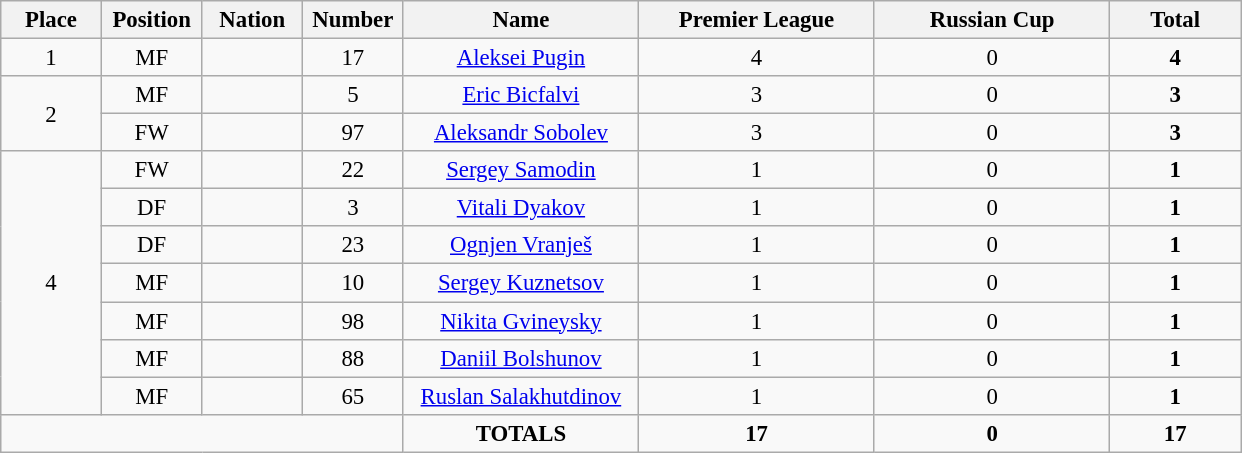<table class="wikitable" style="font-size: 95%; text-align: center;">
<tr>
<th width=60>Place</th>
<th width=60>Position</th>
<th width=60>Nation</th>
<th width=60>Number</th>
<th width=150>Name</th>
<th width=150>Premier League</th>
<th width=150>Russian Cup</th>
<th width=80><strong>Total</strong></th>
</tr>
<tr>
<td>1</td>
<td>MF</td>
<td></td>
<td>17</td>
<td><a href='#'>Aleksei Pugin</a></td>
<td>4</td>
<td>0</td>
<td><strong>4</strong></td>
</tr>
<tr>
<td rowspan="2">2</td>
<td>MF</td>
<td></td>
<td>5</td>
<td><a href='#'>Eric Bicfalvi</a></td>
<td>3</td>
<td>0</td>
<td><strong>3</strong></td>
</tr>
<tr>
<td>FW</td>
<td></td>
<td>97</td>
<td><a href='#'>Aleksandr Sobolev</a></td>
<td>3</td>
<td>0</td>
<td><strong>3</strong></td>
</tr>
<tr>
<td rowspan="7">4</td>
<td>FW</td>
<td></td>
<td>22</td>
<td><a href='#'>Sergey Samodin</a></td>
<td>1</td>
<td>0</td>
<td><strong>1</strong></td>
</tr>
<tr>
<td>DF</td>
<td></td>
<td>3</td>
<td><a href='#'>Vitali Dyakov</a></td>
<td>1</td>
<td>0</td>
<td><strong>1</strong></td>
</tr>
<tr>
<td>DF</td>
<td></td>
<td>23</td>
<td><a href='#'>Ognjen Vranješ</a></td>
<td>1</td>
<td>0</td>
<td><strong>1</strong></td>
</tr>
<tr>
<td>MF</td>
<td></td>
<td>10</td>
<td><a href='#'>Sergey Kuznetsov</a></td>
<td>1</td>
<td>0</td>
<td><strong>1</strong></td>
</tr>
<tr>
<td>MF</td>
<td></td>
<td>98</td>
<td><a href='#'>Nikita Gvineysky</a></td>
<td>1</td>
<td>0</td>
<td><strong>1</strong></td>
</tr>
<tr>
<td>MF</td>
<td></td>
<td>88</td>
<td><a href='#'>Daniil Bolshunov</a></td>
<td>1</td>
<td>0</td>
<td><strong>1</strong></td>
</tr>
<tr>
<td>MF</td>
<td></td>
<td>65</td>
<td><a href='#'>Ruslan Salakhutdinov</a></td>
<td>1</td>
<td>0</td>
<td><strong>1</strong></td>
</tr>
<tr>
<td colspan="4"></td>
<td><strong>TOTALS</strong></td>
<td><strong>17</strong></td>
<td><strong>0</strong></td>
<td><strong>17</strong></td>
</tr>
</table>
